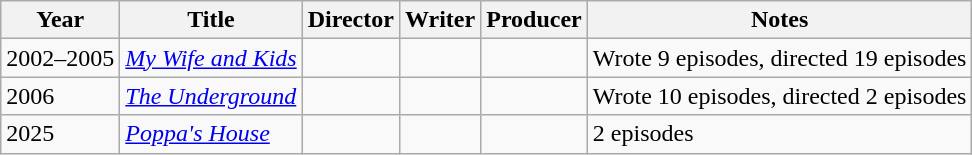<table class="wikitable">
<tr>
<th>Year</th>
<th>Title</th>
<th>Director</th>
<th>Writer</th>
<th>Producer</th>
<th>Notes</th>
</tr>
<tr>
<td>2002–2005</td>
<td><em><a href='#'>My Wife and Kids</a></em></td>
<td></td>
<td></td>
<td></td>
<td>Wrote 9 episodes, directed 19 episodes</td>
</tr>
<tr>
<td>2006</td>
<td><em><a href='#'>The Underground</a></em></td>
<td></td>
<td></td>
<td></td>
<td>Wrote 10 episodes, directed 2 episodes</td>
</tr>
<tr>
<td>2025</td>
<td><em><a href='#'>Poppa's House</a></em></td>
<td></td>
<td></td>
<td></td>
<td>2 episodes</td>
</tr>
</table>
